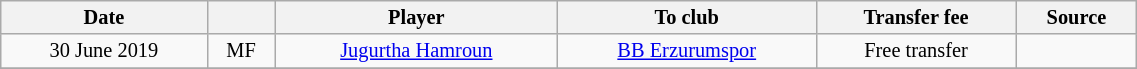<table class="wikitable sortable" style="width:60%; text-align:center; font-size:85%; text-align:centre;">
<tr>
<th>Date</th>
<th></th>
<th>Player</th>
<th>To club</th>
<th>Transfer fee</th>
<th>Source</th>
</tr>
<tr>
<td>30 June 2019</td>
<td>MF</td>
<td> <a href='#'>Jugurtha Hamroun</a></td>
<td> <a href='#'>BB Erzurumspor</a></td>
<td>Free transfer</td>
<td></td>
</tr>
<tr>
</tr>
</table>
